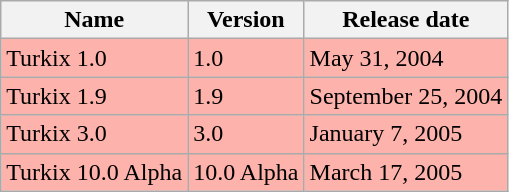<table class="wikitable">
<tr>
<th>Name</th>
<th>Version</th>
<th>Release date</th>
</tr>
<tr bgcolor="FDB3AB">
<td>Turkix 1.0</td>
<td>1.0</td>
<td>May 31, 2004</td>
</tr>
<tr bgcolor="FDB3AB">
<td>Turkix 1.9</td>
<td>1.9</td>
<td>September 25, 2004</td>
</tr>
<tr bgcolor="FDB3AB">
<td>Turkix 3.0</td>
<td>3.0</td>
<td>January 7, 2005</td>
</tr>
<tr bgcolor="FDB3AB">
<td>Turkix 10.0 Alpha</td>
<td>10.0 Alpha</td>
<td>March 17, 2005</td>
</tr>
</table>
